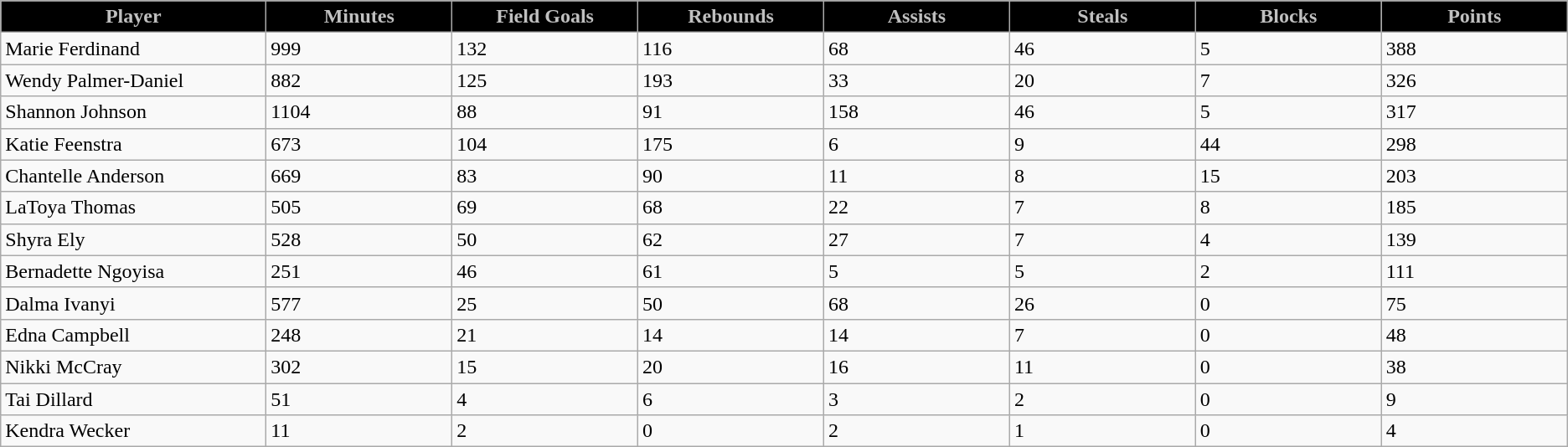<table class="wikitable sortable sortable">
<tr>
<th style="background:black; color:silver;" width="10%">Player</th>
<th style="background:black; color:silver;" width="7%">Minutes</th>
<th style="background:black; color:silver;" width="7%">Field Goals</th>
<th style="background:black; color:silver;" width="7%">Rebounds</th>
<th style="background:black; color:silver;" width="7%">Assists</th>
<th style="background:black; color:silver;" width="7%">Steals</th>
<th style="background:black; color:silver;" width="7%">Blocks</th>
<th style="background:black; color:silver;" width="7%">Points</th>
</tr>
<tr>
<td>Marie Ferdinand</td>
<td>999</td>
<td>132</td>
<td>116</td>
<td>68</td>
<td>46</td>
<td>5</td>
<td>388</td>
</tr>
<tr>
<td>Wendy Palmer-Daniel</td>
<td>882</td>
<td>125</td>
<td>193</td>
<td>33</td>
<td>20</td>
<td>7</td>
<td>326</td>
</tr>
<tr>
<td>Shannon Johnson</td>
<td>1104</td>
<td>88</td>
<td>91</td>
<td>158</td>
<td>46</td>
<td>5</td>
<td>317</td>
</tr>
<tr>
<td>Katie Feenstra</td>
<td>673</td>
<td>104</td>
<td>175</td>
<td>6</td>
<td>9</td>
<td>44</td>
<td>298</td>
</tr>
<tr>
<td>Chantelle Anderson</td>
<td>669</td>
<td>83</td>
<td>90</td>
<td>11</td>
<td>8</td>
<td>15</td>
<td>203</td>
</tr>
<tr>
<td>LaToya Thomas</td>
<td>505</td>
<td>69</td>
<td>68</td>
<td>22</td>
<td>7</td>
<td>8</td>
<td>185</td>
</tr>
<tr>
<td>Shyra Ely</td>
<td>528</td>
<td>50</td>
<td>62</td>
<td>27</td>
<td>7</td>
<td>4</td>
<td>139</td>
</tr>
<tr>
<td>Bernadette Ngoyisa</td>
<td>251</td>
<td>46</td>
<td>61</td>
<td>5</td>
<td>5</td>
<td>2</td>
<td>111</td>
</tr>
<tr>
<td>Dalma Ivanyi</td>
<td>577</td>
<td>25</td>
<td>50</td>
<td>68</td>
<td>26</td>
<td>0</td>
<td>75</td>
</tr>
<tr>
<td>Edna Campbell</td>
<td>248</td>
<td>21</td>
<td>14</td>
<td>14</td>
<td>7</td>
<td>0</td>
<td>48</td>
</tr>
<tr>
<td>Nikki McCray</td>
<td>302</td>
<td>15</td>
<td>20</td>
<td>16</td>
<td>11</td>
<td>0</td>
<td>38</td>
</tr>
<tr>
<td>Tai Dillard</td>
<td>51</td>
<td>4</td>
<td>6</td>
<td>3</td>
<td>2</td>
<td>0</td>
<td>9</td>
</tr>
<tr>
<td>Kendra Wecker</td>
<td>11</td>
<td>2</td>
<td>0</td>
<td>2</td>
<td>1</td>
<td>0</td>
<td>4</td>
</tr>
</table>
